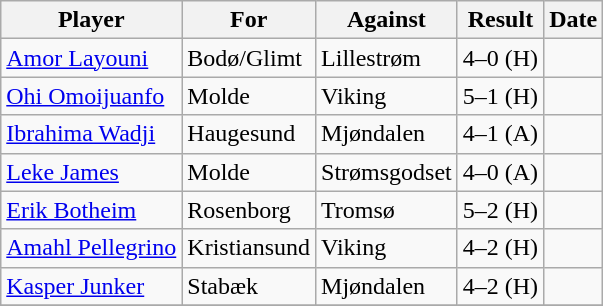<table class="wikitable">
<tr>
<th>Player</th>
<th>For</th>
<th>Against</th>
<th style="text-align:center">Result</th>
<th>Date</th>
</tr>
<tr>
<td> <a href='#'>Amor Layouni</a></td>
<td>Bodø/Glimt</td>
<td>Lillestrøm</td>
<td>4–0 (H)</td>
<td></td>
</tr>
<tr>
<td> <a href='#'>Ohi Omoijuanfo</a></td>
<td>Molde</td>
<td>Viking</td>
<td>5–1 (H)</td>
<td></td>
</tr>
<tr>
<td> <a href='#'>Ibrahima Wadji</a></td>
<td>Haugesund</td>
<td>Mjøndalen</td>
<td>4–1 (A)</td>
<td></td>
</tr>
<tr>
<td> <a href='#'>Leke James</a></td>
<td>Molde</td>
<td>Strømsgodset</td>
<td>4–0 (A)</td>
<td></td>
</tr>
<tr>
<td> <a href='#'>Erik Botheim</a></td>
<td>Rosenborg</td>
<td>Tromsø</td>
<td>5–2 (H)</td>
<td></td>
</tr>
<tr>
<td> <a href='#'>Amahl Pellegrino</a></td>
<td>Kristiansund</td>
<td>Viking</td>
<td>4–2 (H)</td>
<td></td>
</tr>
<tr>
<td> <a href='#'>Kasper Junker</a></td>
<td>Stabæk</td>
<td>Mjøndalen</td>
<td>4–2 (H)</td>
<td></td>
</tr>
<tr>
</tr>
</table>
